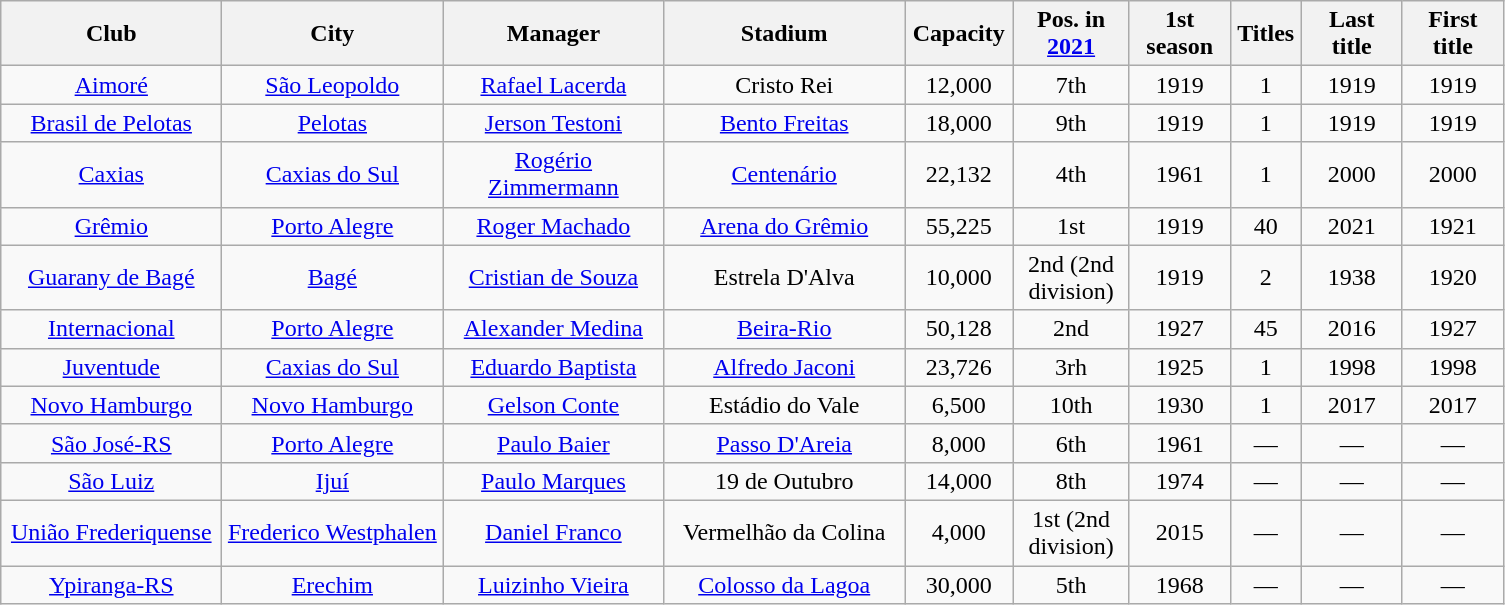<table class="wikitable sortable" style="text-align:center">
<tr>
<th width="140">Club</th>
<th width="140">City</th>
<th width="140">Manager</th>
<th width="153">Stadium</th>
<th width="65">Capacity</th>
<th width="70">Pos. in <a href='#'>2021</a></th>
<th width="60">1st season</th>
<th width="40">Titles</th>
<th width="60">Last title</th>
<th width="60">First title</th>
</tr>
<tr>
<td><a href='#'>Aimoré</a></td>
<td><a href='#'>São Leopoldo</a></td>
<td><a href='#'>Rafael Lacerda</a></td>
<td>Cristo Rei</td>
<td>12,000</td>
<td data-sort-value="007">7th</td>
<td>1919</td>
<td>1</td>
<td>1919</td>
<td>1919</td>
</tr>
<tr>
<td><a href='#'>Brasil de Pelotas</a></td>
<td><a href='#'>Pelotas</a></td>
<td><a href='#'>Jerson Testoni</a></td>
<td><a href='#'>Bento Freitas</a></td>
<td>18,000</td>
<td data-sort-value="009">9th</td>
<td>1919</td>
<td>1</td>
<td>1919</td>
<td>1919</td>
</tr>
<tr>
<td><a href='#'>Caxias</a></td>
<td><a href='#'>Caxias do Sul</a></td>
<td><a href='#'>Rogério Zimmermann</a></td>
<td><a href='#'>Centenário</a></td>
<td>22,132</td>
<td data-sort-value="002">4th</td>
<td>1961</td>
<td>1</td>
<td>2000</td>
<td>2000</td>
</tr>
<tr>
<td><a href='#'>Grêmio</a></td>
<td><a href='#'>Porto Alegre</a></td>
<td><a href='#'>Roger Machado</a></td>
<td><a href='#'>Arena do Grêmio</a></td>
<td>55,225</td>
<td data-sort-value="001">1st</td>
<td>1919</td>
<td>40</td>
<td>2021</td>
<td>1921</td>
</tr>
<tr>
<td><a href='#'>Guarany de Bagé</a></td>
<td><a href='#'>Bagé</a></td>
<td><a href='#'>Cristian de Souza</a></td>
<td>Estrela D'Alva</td>
<td>10,000</td>
<td data-sort-value="012">2nd (2nd division)</td>
<td>1919</td>
<td>2</td>
<td>1938</td>
<td>1920</td>
</tr>
<tr>
<td><a href='#'>Internacional</a></td>
<td><a href='#'>Porto Alegre</a></td>
<td><a href='#'>Alexander Medina</a></td>
<td><a href='#'>Beira-Rio</a></td>
<td>50,128</td>
<td data-sort-value="002">2nd</td>
<td>1927</td>
<td>45</td>
<td>2016</td>
<td>1927</td>
</tr>
<tr>
<td><a href='#'>Juventude</a></td>
<td><a href='#'>Caxias do Sul</a></td>
<td><a href='#'>Eduardo Baptista</a></td>
<td><a href='#'>Alfredo Jaconi</a></td>
<td>23,726</td>
<td data-sort-value="003">3rh</td>
<td>1925</td>
<td>1</td>
<td>1998</td>
<td>1998</td>
</tr>
<tr>
<td><a href='#'>Novo Hamburgo</a></td>
<td><a href='#'>Novo Hamburgo</a></td>
<td><a href='#'>Gelson Conte</a></td>
<td>Estádio do Vale</td>
<td>6,500</td>
<td data-sort-value="010">10th</td>
<td>1930</td>
<td>1</td>
<td>2017</td>
<td>2017</td>
</tr>
<tr>
<td><a href='#'>São José-RS</a></td>
<td><a href='#'>Porto Alegre</a></td>
<td><a href='#'>Paulo Baier</a></td>
<td><a href='#'>Passo D'Areia</a></td>
<td>8,000</td>
<td data-sort-value="006">6th</td>
<td>1961</td>
<td>—</td>
<td>—</td>
<td>—</td>
</tr>
<tr>
<td><a href='#'>São Luiz</a></td>
<td><a href='#'>Ijuí</a></td>
<td><a href='#'>Paulo Marques</a></td>
<td>19 de Outubro</td>
<td>14,000</td>
<td data-sort-value="008">8th</td>
<td>1974</td>
<td>—</td>
<td>—</td>
<td>—</td>
</tr>
<tr>
<td><a href='#'>União Frederiquense</a></td>
<td><a href='#'>Frederico Westphalen</a></td>
<td><a href='#'>Daniel Franco</a></td>
<td>Vermelhão da Colina</td>
<td>4,000</td>
<td data-sort-value="011">1st (2nd division)</td>
<td>2015</td>
<td>—</td>
<td>—</td>
<td>—</td>
</tr>
<tr>
<td><a href='#'>Ypiranga-RS</a></td>
<td><a href='#'>Erechim</a></td>
<td><a href='#'>Luizinho Vieira</a></td>
<td><a href='#'>Colosso da Lagoa</a></td>
<td>30,000</td>
<td data-sort-value="005">5th</td>
<td>1968</td>
<td>—</td>
<td>—</td>
<td>—</td>
</tr>
</table>
